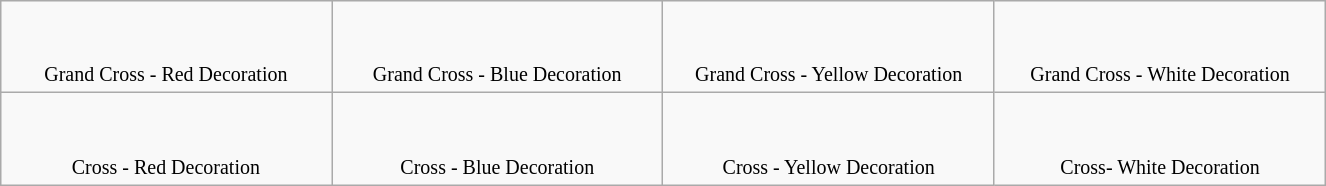<table align=center class=wikitable width=70% style="margin: 1em auto;">
<tr>
<td width=20% valign=top align=center><br><br><small>Grand Cross - Red Decoration</small></td>
<td width=20% valign=top align=center><br><br><small>Grand Cross - Blue Decoration</small></td>
<td width=20% valign=top align=center><br><br><small>Grand Cross - Yellow Decoration</small></td>
<td width=20% valign=top align=center><br><br><small>Grand Cross - White Decoration</small></td>
</tr>
<tr>
<td width=20% valign=top align=center><br><br><small>Cross - Red Decoration</small></td>
<td width=20% valign=top align=center><br><br><small>Cross - Blue Decoration</small></td>
<td width=20% valign=top align=center><br><br><small>Cross - Yellow Decoration</small></td>
<td width=20% valign=top align=center><br><br><small>Cross- White Decoration</small></td>
</tr>
</table>
